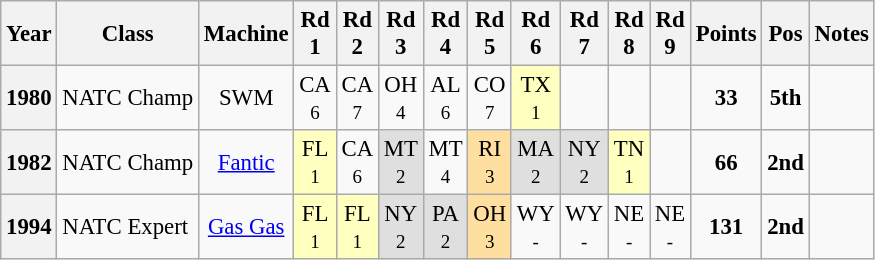<table class="wikitable" style="text-align:center; font-size:95%">
<tr valign="top">
<th valign="middle">Year</th>
<th valign="middle">Class</th>
<th valign="middle">Machine</th>
<th>Rd<br>1</th>
<th>Rd<br>2</th>
<th>Rd<br>3</th>
<th>Rd<br>4</th>
<th>Rd<br>5</th>
<th>Rd<br>6</th>
<th>Rd<br>7</th>
<th>Rd<br>8</th>
<th>Rd<br>9</th>
<th valign="middle">Points</th>
<th valign="middle">Pos</th>
<th valign="middle">Notes</th>
</tr>
<tr>
<th>1980</th>
<td align="left"> NATC Champ</td>
<td>SWM</td>
<td>CA<br><small>6</small></td>
<td>CA<br><small>7</small></td>
<td>OH<br><small>4</small></td>
<td>AL<br><small>6</small></td>
<td>CO<br><small>7</small></td>
<td style="background:#FFFFBF;">TX<br><small>1</small></td>
<td></td>
<td></td>
<td></td>
<td><strong>33</strong></td>
<td><strong>5th</strong></td>
<td></td>
</tr>
<tr>
<th>1982</th>
<td align="left"> NATC Champ</td>
<td><a href='#'>Fantic</a></td>
<td style="background:#FFFFBF;">FL<br><small>1</small></td>
<td>CA<br><small>6</small></td>
<td style="background:#DFDFDF;">MT<br><small>2</small></td>
<td>MT<br><small>4</small></td>
<td style="background:#FFDF9F;">RI<br><small>3</small></td>
<td style="background:#DFDFDF;">MA<br><small>2</small></td>
<td style="background:#DFDFDF;">NY<br><small>2</small></td>
<td style="background:#FFFFBF;">TN<br><small>1</small></td>
<td></td>
<td><strong>66</strong></td>
<td><strong>2nd</strong></td>
<td></td>
</tr>
<tr>
<th>1994</th>
<td align="left"> NATC Expert</td>
<td><a href='#'>Gas Gas</a></td>
<td style="background:#FFFFBF;">FL<br><small>1</small></td>
<td style="background:#FFFFBF;">FL<br><small>1</small></td>
<td style="background:#DFDFDF;">NY<br><small>2</small></td>
<td style="background:#DFDFDF;">PA<br><small>2</small></td>
<td style="background:#FFDF9F;">OH<br><small>3</small></td>
<td>WY<br><small>-</small></td>
<td>WY<br><small>-</small></td>
<td>NE<br><small>-</small></td>
<td>NE<br><small>-</small></td>
<td><strong>131</strong></td>
<td><strong>2nd</strong></td>
<td></td>
</tr>
</table>
